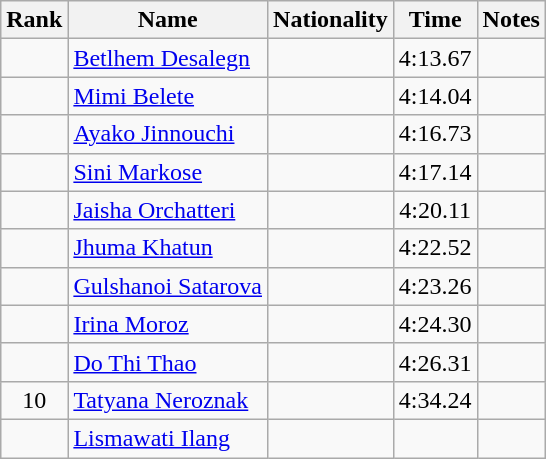<table class="wikitable sortable" style="text-align:center">
<tr>
<th>Rank</th>
<th>Name</th>
<th>Nationality</th>
<th>Time</th>
<th>Notes</th>
</tr>
<tr>
<td></td>
<td align=left><a href='#'>Betlhem Desalegn</a></td>
<td align=left></td>
<td>4:13.67</td>
<td></td>
</tr>
<tr>
<td></td>
<td align=left><a href='#'>Mimi Belete</a></td>
<td align=left></td>
<td>4:14.04</td>
<td></td>
</tr>
<tr>
<td></td>
<td align=left><a href='#'>Ayako Jinnouchi</a></td>
<td align=left></td>
<td>4:16.73</td>
<td></td>
</tr>
<tr>
<td></td>
<td align=left><a href='#'>Sini Markose</a></td>
<td align=left></td>
<td>4:17.14</td>
<td></td>
</tr>
<tr>
<td></td>
<td align=left><a href='#'>Jaisha Orchatteri</a></td>
<td align=left></td>
<td>4:20.11</td>
<td></td>
</tr>
<tr>
<td></td>
<td align=left><a href='#'>Jhuma Khatun</a></td>
<td align=left></td>
<td>4:22.52</td>
<td></td>
</tr>
<tr>
<td></td>
<td align=left><a href='#'>Gulshanoi Satarova</a></td>
<td align=left></td>
<td>4:23.26</td>
<td></td>
</tr>
<tr>
<td></td>
<td align=left><a href='#'>Irina Moroz</a></td>
<td align=left></td>
<td>4:24.30</td>
<td></td>
</tr>
<tr>
<td></td>
<td align=left><a href='#'>Do Thi Thao</a></td>
<td align=left></td>
<td>4:26.31</td>
<td></td>
</tr>
<tr>
<td>10</td>
<td align=left><a href='#'>Tatyana Neroznak</a></td>
<td align=left></td>
<td>4:34.24</td>
<td></td>
</tr>
<tr>
<td></td>
<td align=left><a href='#'>Lismawati Ilang</a></td>
<td align=left></td>
<td></td>
<td></td>
</tr>
</table>
